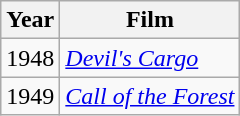<table class="wikitable">
<tr>
<th>Year</th>
<th>Film</th>
</tr>
<tr>
<td>1948</td>
<td><em><a href='#'>Devil's Cargo</a></em></td>
</tr>
<tr>
<td>1949</td>
<td><em><a href='#'>Call of the Forest</a></em></td>
</tr>
</table>
